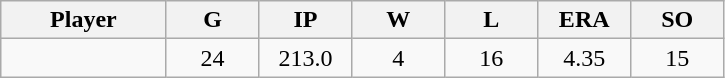<table class="wikitable sortable">
<tr>
<th bgcolor="#DDDDFF" width="16%">Player</th>
<th bgcolor="#DDDDFF" width="9%">G</th>
<th bgcolor="#DDDDFF" width="9%">IP</th>
<th bgcolor="#DDDDFF" width="9%">W</th>
<th bgcolor="#DDDDFF" width="9%">L</th>
<th bgcolor="#DDDDFF" width="9%">ERA</th>
<th bgcolor="#DDDDFF" width="9%">SO</th>
</tr>
<tr align="center">
<td></td>
<td>24</td>
<td>213.0</td>
<td>4</td>
<td>16</td>
<td>4.35</td>
<td>15</td>
</tr>
</table>
